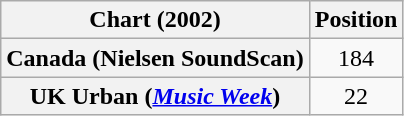<table class="wikitable plainrowheaders" style="text-align:center">
<tr>
<th>Chart (2002)</th>
<th>Position</th>
</tr>
<tr>
<th scope="row">Canada (Nielsen SoundScan)</th>
<td>184</td>
</tr>
<tr>
<th scope="row">UK Urban (<em><a href='#'>Music Week</a></em>)</th>
<td>22</td>
</tr>
</table>
